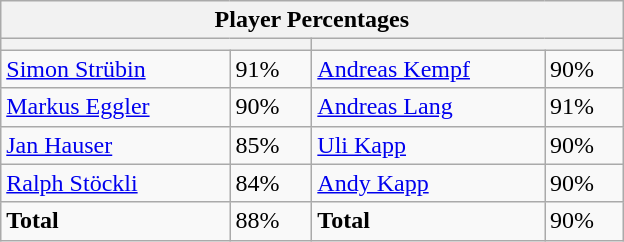<table class="wikitable">
<tr>
<th colspan=4 width=400>Player Percentages</th>
</tr>
<tr>
<th colspan=2 width=200></th>
<th colspan=2 width=200></th>
</tr>
<tr>
<td><a href='#'>Simon Strübin</a></td>
<td>91%</td>
<td><a href='#'>Andreas Kempf</a></td>
<td>90%</td>
</tr>
<tr>
<td><a href='#'>Markus Eggler</a></td>
<td>90%</td>
<td><a href='#'>Andreas Lang</a></td>
<td>91%</td>
</tr>
<tr>
<td><a href='#'>Jan Hauser</a></td>
<td>85%</td>
<td><a href='#'>Uli Kapp</a></td>
<td>90%</td>
</tr>
<tr>
<td><a href='#'>Ralph Stöckli</a></td>
<td>84%</td>
<td><a href='#'>Andy Kapp</a></td>
<td>90%</td>
</tr>
<tr>
<td><strong>Total</strong></td>
<td>88%</td>
<td><strong>Total</strong></td>
<td>90%</td>
</tr>
</table>
